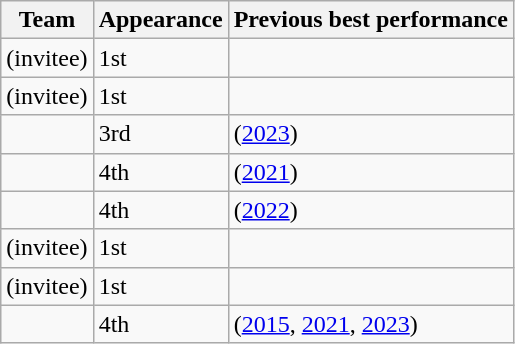<table class="wikitable sortable">
<tr>
<th>Team</th>
<th data-sort-type="number">Appearance</th>
<th>Previous best performance</th>
</tr>
<tr>
<td> (invitee)</td>
<td>1st</td>
<td></td>
</tr>
<tr>
<td> (invitee)</td>
<td>1st</td>
<td></td>
</tr>
<tr>
<td></td>
<td>3rd</td>
<td> (<a href='#'>2023</a>)</td>
</tr>
<tr>
<td></td>
<td>4th</td>
<td> (<a href='#'>2021</a>)</td>
</tr>
<tr>
<td></td>
<td>4th</td>
<td> (<a href='#'>2022</a>)</td>
</tr>
<tr>
<td> (invitee)</td>
<td>1st</td>
<td></td>
</tr>
<tr>
<td> (invitee)</td>
<td>1st</td>
<td></td>
</tr>
<tr>
<td></td>
<td>4th</td>
<td> (<a href='#'>2015</a>, <a href='#'>2021</a>, <a href='#'>2023</a>)</td>
</tr>
</table>
